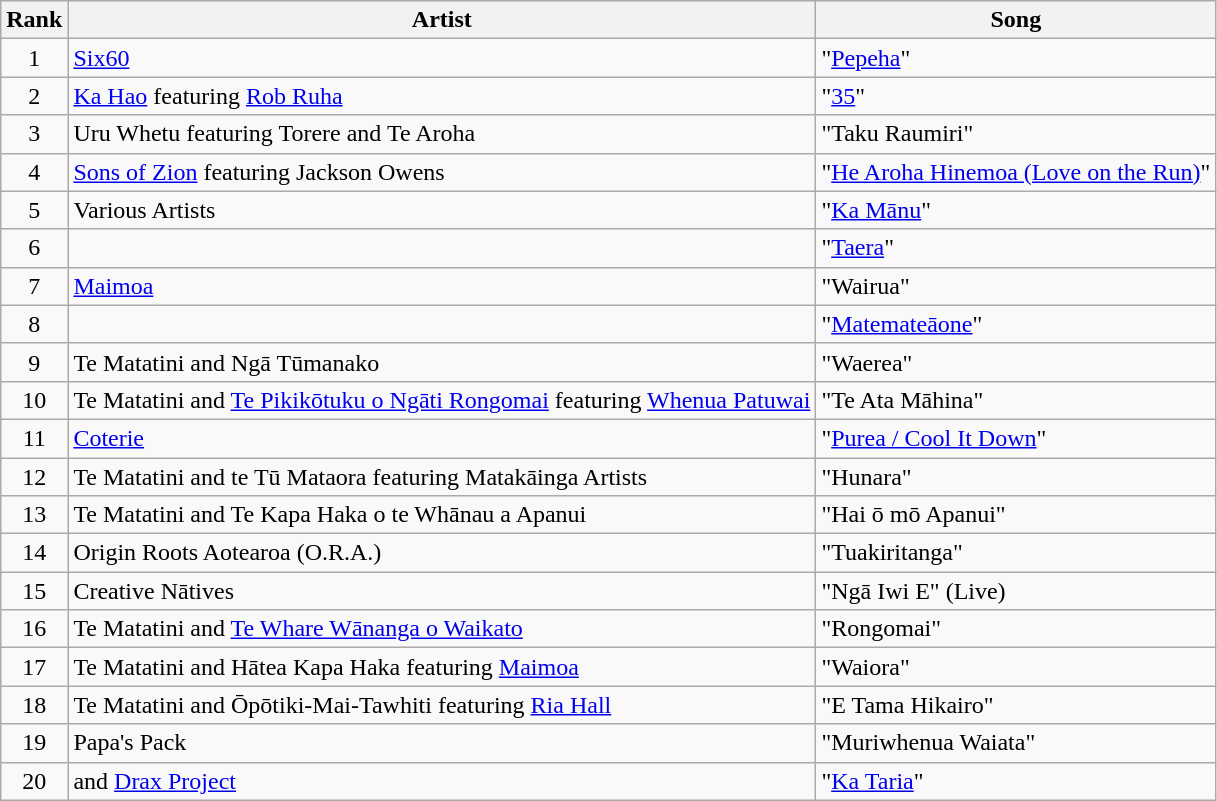<table class="wikitable sortable">
<tr>
<th>Rank</th>
<th>Artist</th>
<th>Song</th>
</tr>
<tr>
<td align="center">1</td>
<td><a href='#'>Six60</a></td>
<td>"<a href='#'>Pepeha</a>"</td>
</tr>
<tr>
<td align="center">2</td>
<td><a href='#'>Ka Hao</a> featuring <a href='#'>Rob Ruha</a></td>
<td>"<a href='#'>35</a>"</td>
</tr>
<tr>
<td align="center">3</td>
<td>Uru Whetu featuring Torere and Te Aroha</td>
<td>"Taku Raumiri"</td>
</tr>
<tr>
<td align="center">4</td>
<td><a href='#'>Sons of Zion</a> featuring Jackson Owens</td>
<td>"<a href='#'>He Aroha Hinemoa (Love on the Run)</a>"</td>
</tr>
<tr>
<td align="center">5</td>
<td>Various Artists</td>
<td>"<a href='#'>Ka Mānu</a>"</td>
</tr>
<tr>
<td align="center">6</td>
<td></td>
<td>"<a href='#'>Taera</a>"</td>
</tr>
<tr>
<td align="center">7</td>
<td><a href='#'>Maimoa</a></td>
<td>"Wairua"</td>
</tr>
<tr>
<td align="center">8</td>
<td></td>
<td>"<a href='#'>Matemateāone</a>"</td>
</tr>
<tr>
<td align="center">9</td>
<td>Te Matatini and Ngā Tūmanako</td>
<td>"Waerea"</td>
</tr>
<tr>
<td align="center">10</td>
<td>Te Matatini and <a href='#'>Te Pikikōtuku o Ngāti Rongomai</a> featuring <a href='#'>Whenua Patuwai</a></td>
<td>"Te Ata Māhina"</td>
</tr>
<tr>
<td align="center">11</td>
<td><a href='#'>Coterie</a></td>
<td>"<a href='#'>Purea / Cool It Down</a>"</td>
</tr>
<tr>
<td align="center">12</td>
<td>Te Matatini and te Tū Mataora featuring Matakāinga Artists</td>
<td>"Hunara"</td>
</tr>
<tr>
<td align="center">13</td>
<td>Te Matatini and Te Kapa Haka o te Whānau a Apanui</td>
<td>"Hai ō mō Apanui"</td>
</tr>
<tr>
<td align="center">14</td>
<td>Origin Roots Aotearoa (O.R.A.)</td>
<td>"Tuakiritanga"</td>
</tr>
<tr>
<td align="center">15</td>
<td>Creative Nātives</td>
<td>"Ngā Iwi E" (Live)</td>
</tr>
<tr>
<td align="center">16</td>
<td>Te Matatini and <a href='#'>Te Whare Wānanga o Waikato</a></td>
<td>"Rongomai"</td>
</tr>
<tr>
<td align="center">17</td>
<td>Te Matatini and Hātea Kapa Haka featuring <a href='#'>Maimoa</a></td>
<td>"Waiora"</td>
</tr>
<tr>
<td align="center">18</td>
<td>Te Matatini and Ōpōtiki-Mai-Tawhiti featuring <a href='#'>Ria Hall</a></td>
<td>"E Tama Hikairo"</td>
</tr>
<tr>
<td align="center">19</td>
<td>Papa's Pack</td>
<td>"Muriwhenua Waiata"</td>
</tr>
<tr>
<td align="center">20</td>
<td> and <a href='#'>Drax Project</a></td>
<td>"<a href='#'>Ka Taria</a>"</td>
</tr>
</table>
